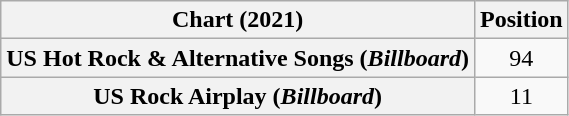<table class="wikitable sortable plainrowheaders" style="text-align:center">
<tr>
<th scope="col">Chart (2021)</th>
<th scope="col">Position</th>
</tr>
<tr>
<th scope="row">US Hot Rock & Alternative Songs (<em>Billboard</em>)</th>
<td>94</td>
</tr>
<tr>
<th scope="row">US Rock Airplay (<em>Billboard</em>)</th>
<td>11</td>
</tr>
</table>
